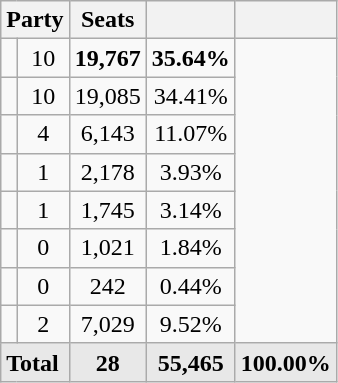<table class=wikitable>
<tr>
<th colspan=2>Party</th>
<th>Seats</th>
<th></th>
<th></th>
</tr>
<tr>
<td></td>
<td align="center">10</td>
<td align="center"><strong>19,767</strong></td>
<td align="center"><strong>35.64%</strong></td>
</tr>
<tr>
<td></td>
<td align="center">10</td>
<td align="center">19,085</td>
<td align="center">34.41%</td>
</tr>
<tr>
<td></td>
<td align="center">4</td>
<td align="center">6,143</td>
<td align="center">11.07%</td>
</tr>
<tr>
<td></td>
<td align="center">1</td>
<td align="center">2,178</td>
<td align="center">3.93%</td>
</tr>
<tr>
<td></td>
<td align="center">1</td>
<td align="center">1,745</td>
<td align="center">3.14%</td>
</tr>
<tr>
<td></td>
<td align="center">0</td>
<td align="center">1,021</td>
<td align="center">1.84%</td>
</tr>
<tr>
<td></td>
<td align="center">0</td>
<td align="center">242</td>
<td align="center">0.44%</td>
</tr>
<tr>
<td></td>
<td align="center">2</td>
<td align="center">7,029</td>
<td align="center">9.52%</td>
</tr>
<tr style="font-weight:bold; background:rgb(232,232,232);">
<td colspan=2>Total</td>
<td align=center>28</td>
<td align=center>55,465</td>
<td align=center>100.00%</td>
</tr>
</table>
